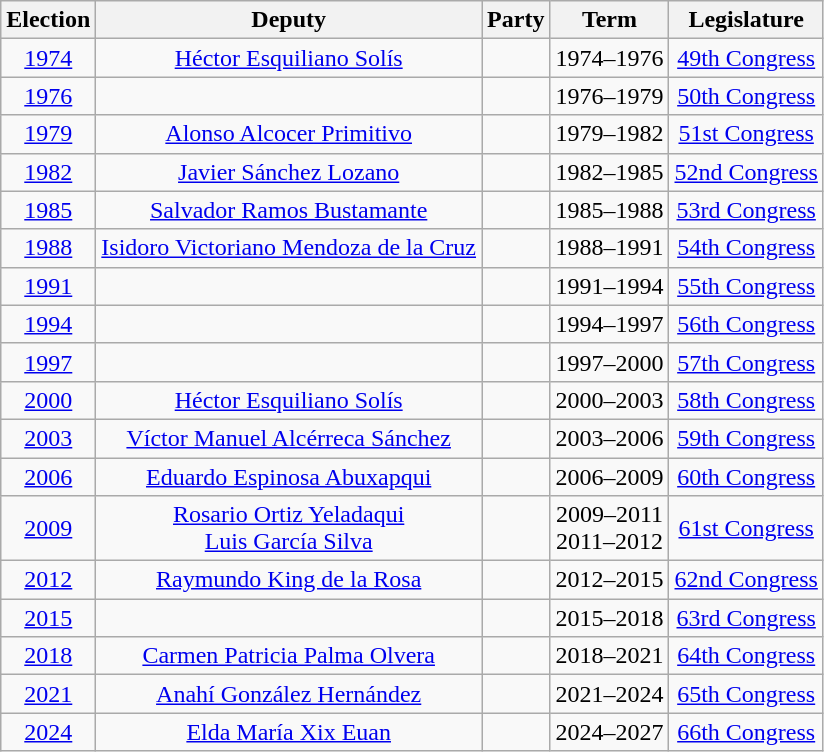<table class="wikitable sortable" style="text-align: center">
<tr>
<th>Election</th>
<th class="unsortable">Deputy</th>
<th class="unsortable">Party</th>
<th class="unsortable">Term</th>
<th class="unsortable">Legislature</th>
</tr>
<tr>
<td><a href='#'>1974</a></td>
<td><a href='#'>Héctor Esquiliano Solís</a></td>
<td></td>
<td>1974–1976</td>
<td><a href='#'>49th Congress</a></td>
</tr>
<tr>
<td><a href='#'>1976</a></td>
<td></td>
<td></td>
<td>1976–1979</td>
<td><a href='#'>50th Congress</a></td>
</tr>
<tr>
<td><a href='#'>1979</a></td>
<td><a href='#'>Alonso Alcocer Primitivo</a></td>
<td></td>
<td>1979–1982</td>
<td><a href='#'>51st Congress</a></td>
</tr>
<tr>
<td><a href='#'>1982</a></td>
<td><a href='#'>Javier Sánchez Lozano</a></td>
<td></td>
<td>1982–1985</td>
<td><a href='#'>52nd Congress</a></td>
</tr>
<tr>
<td><a href='#'>1985</a></td>
<td><a href='#'>Salvador Ramos Bustamante</a></td>
<td></td>
<td>1985–1988</td>
<td><a href='#'>53rd Congress</a></td>
</tr>
<tr>
<td><a href='#'>1988</a></td>
<td><a href='#'>Isidoro Victoriano Mendoza de la Cruz</a></td>
<td></td>
<td>1988–1991</td>
<td><a href='#'>54th Congress</a></td>
</tr>
<tr>
<td><a href='#'>1991</a></td>
<td></td>
<td></td>
<td>1991–1994</td>
<td><a href='#'>55th Congress</a></td>
</tr>
<tr>
<td><a href='#'>1994</a></td>
<td></td>
<td></td>
<td>1994–1997</td>
<td><a href='#'>56th Congress</a></td>
</tr>
<tr>
<td><a href='#'>1997</a></td>
<td></td>
<td></td>
<td>1997–2000</td>
<td><a href='#'>57th Congress</a></td>
</tr>
<tr>
<td><a href='#'>2000</a></td>
<td><a href='#'>Héctor Esquiliano Solís</a></td>
<td></td>
<td>2000–2003</td>
<td><a href='#'>58th Congress</a></td>
</tr>
<tr>
<td><a href='#'>2003</a></td>
<td><a href='#'>Víctor Manuel Alcérreca Sánchez</a></td>
<td></td>
<td>2003–2006</td>
<td><a href='#'>59th Congress</a></td>
</tr>
<tr>
<td><a href='#'>2006</a></td>
<td><a href='#'>Eduardo Espinosa Abuxapqui</a></td>
<td></td>
<td>2006–2009</td>
<td><a href='#'>60th Congress</a></td>
</tr>
<tr>
<td><a href='#'>2009</a></td>
<td><a href='#'>Rosario Ortiz Yeladaqui</a><br><a href='#'>Luis García Silva</a></td>
<td></td>
<td>2009–2011<br>2011–2012</td>
<td><a href='#'>61st Congress</a></td>
</tr>
<tr>
<td><a href='#'>2012</a></td>
<td><a href='#'>Raymundo King de la Rosa</a></td>
<td></td>
<td>2012–2015</td>
<td><a href='#'>62nd Congress</a></td>
</tr>
<tr>
<td><a href='#'>2015</a></td>
<td><br></td>
<td></td>
<td>2015–2018</td>
<td><a href='#'>63rd Congress</a></td>
</tr>
<tr>
<td><a href='#'>2018</a></td>
<td><a href='#'>Carmen Patricia Palma Olvera</a></td>
<td></td>
<td>2018–2021</td>
<td><a href='#'>64th Congress</a></td>
</tr>
<tr>
<td><a href='#'>2021</a></td>
<td><a href='#'>Anahí González Hernández</a></td>
<td></td>
<td>2021–2024</td>
<td><a href='#'>65th Congress</a></td>
</tr>
<tr>
<td><a href='#'>2024</a></td>
<td><a href='#'>Elda María Xix Euan</a></td>
<td></td>
<td>2024–2027</td>
<td><a href='#'>66th Congress</a></td>
</tr>
</table>
